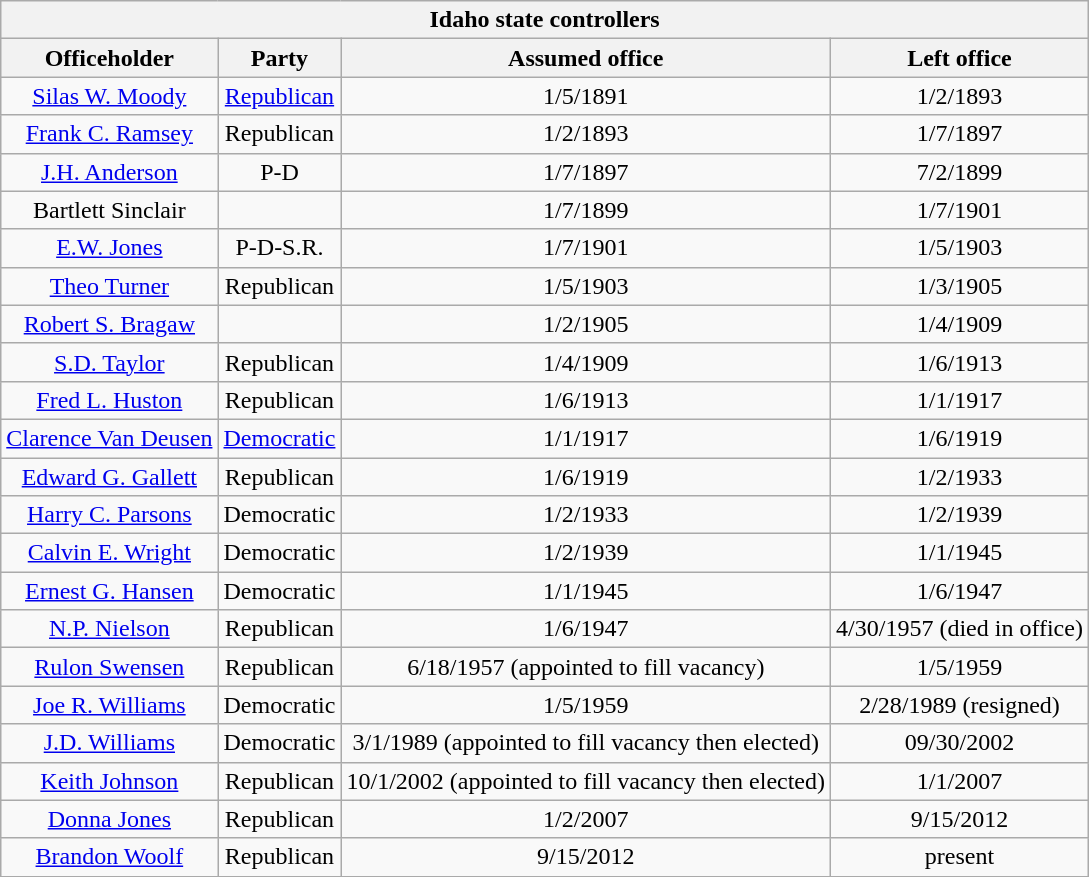<table class="wikitable" style="text-align:center">
<tr>
<th colspan="15">Idaho state controllers</th>
</tr>
<tr align=center>
<th>Officeholder</th>
<th>Party</th>
<th>Assumed office</th>
<th>Left office</th>
</tr>
<tr>
<td><a href='#'>Silas W. Moody</a></td>
<td><a href='#'>Republican</a></td>
<td>1/5/1891</td>
<td>1/2/1893</td>
</tr>
<tr>
<td><a href='#'>Frank C. Ramsey</a></td>
<td>Republican</td>
<td>1/2/1893</td>
<td>1/7/1897</td>
</tr>
<tr>
<td><a href='#'>J.H. Anderson</a></td>
<td>P-D</td>
<td>1/7/1897</td>
<td>7/2/1899</td>
</tr>
<tr>
<td>Bartlett Sinclair</td>
<td></td>
<td>1/7/1899</td>
<td>1/7/1901</td>
</tr>
<tr>
<td><a href='#'>E.W. Jones</a></td>
<td>P-D-S.R.</td>
<td>1/7/1901</td>
<td>1/5/1903</td>
</tr>
<tr>
<td><a href='#'>Theo Turner</a></td>
<td>Republican</td>
<td>1/5/1903</td>
<td>1/3/1905</td>
</tr>
<tr>
<td><a href='#'>Robert S. Bragaw</a></td>
<td></td>
<td>1/2/1905</td>
<td>1/4/1909</td>
</tr>
<tr>
<td><a href='#'>S.D. Taylor</a></td>
<td>Republican</td>
<td>1/4/1909</td>
<td>1/6/1913</td>
</tr>
<tr>
<td><a href='#'>Fred L. Huston</a></td>
<td>Republican</td>
<td>1/6/1913</td>
<td>1/1/1917</td>
</tr>
<tr>
<td><a href='#'>Clarence Van Deusen</a></td>
<td><a href='#'>Democratic</a></td>
<td>1/1/1917</td>
<td>1/6/1919</td>
</tr>
<tr>
<td><a href='#'>Edward G. Gallett</a></td>
<td>Republican</td>
<td>1/6/1919</td>
<td>1/2/1933</td>
</tr>
<tr>
<td><a href='#'>Harry C. Parsons</a></td>
<td>Democratic</td>
<td>1/2/1933</td>
<td>1/2/1939</td>
</tr>
<tr>
<td><a href='#'>Calvin E. Wright</a></td>
<td>Democratic</td>
<td>1/2/1939</td>
<td>1/1/1945</td>
</tr>
<tr>
<td><a href='#'>Ernest G. Hansen</a></td>
<td>Democratic</td>
<td>1/1/1945</td>
<td>1/6/1947</td>
</tr>
<tr>
<td><a href='#'>N.P. Nielson</a></td>
<td>Republican</td>
<td>1/6/1947</td>
<td>4/30/1957 (died in office)</td>
</tr>
<tr>
<td><a href='#'>Rulon Swensen</a></td>
<td>Republican</td>
<td>6/18/1957 (appointed to fill vacancy)</td>
<td>1/5/1959</td>
</tr>
<tr>
<td><a href='#'>Joe R. Williams</a></td>
<td>Democratic</td>
<td>1/5/1959</td>
<td>2/28/1989 (resigned)</td>
</tr>
<tr>
<td><a href='#'>J.D. Williams</a></td>
<td>Democratic</td>
<td>3/1/1989 (appointed to fill vacancy then elected)</td>
<td>09/30/2002</td>
</tr>
<tr>
<td><a href='#'>Keith Johnson</a></td>
<td>Republican</td>
<td>10/1/2002 (appointed to fill vacancy then elected)</td>
<td>1/1/2007</td>
</tr>
<tr>
<td><a href='#'>Donna Jones</a></td>
<td>Republican</td>
<td>1/2/2007</td>
<td>9/15/2012</td>
</tr>
<tr>
<td><a href='#'>Brandon Woolf</a></td>
<td>Republican</td>
<td>9/15/2012</td>
<td>present</td>
</tr>
</table>
